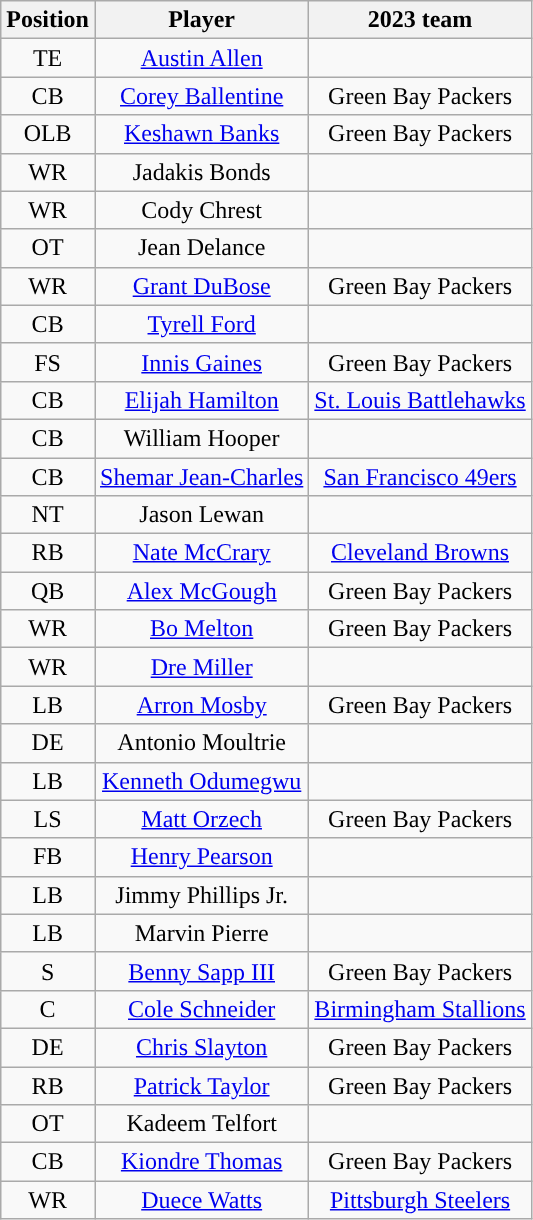<table class="wikitable" style="text-align:center">
<tr>
<th>Position</th>
<th>Player</th>
<th>2023 team</th>
</tr>
<tr>
<td>TE</td>
<td><a href='#'>Austin Allen</a></td>
<td></td>
</tr>
<tr>
<td>CB</td>
<td><a href='#'>Corey Ballentine</a></td>
<td>Green Bay Packers</td>
</tr>
<tr>
<td>OLB</td>
<td><a href='#'>Keshawn Banks</a></td>
<td>Green Bay Packers</td>
</tr>
<tr>
<td>WR</td>
<td>Jadakis Bonds</td>
<td></td>
</tr>
<tr>
<td>WR</td>
<td>Cody Chrest</td>
<td></td>
</tr>
<tr>
<td>OT</td>
<td>Jean Delance</td>
<td></td>
</tr>
<tr>
<td>WR</td>
<td><a href='#'>Grant DuBose</a></td>
<td>Green Bay Packers</td>
</tr>
<tr>
<td>CB</td>
<td><a href='#'>Tyrell Ford</a></td>
<td></td>
</tr>
<tr>
<td>FS</td>
<td><a href='#'>Innis Gaines</a></td>
<td>Green Bay Packers</td>
</tr>
<tr>
<td>CB</td>
<td><a href='#'>Elijah Hamilton</a></td>
<td><a href='#'>St. Louis Battlehawks</a></td>
</tr>
<tr>
<td>CB</td>
<td>William Hooper</td>
<td></td>
</tr>
<tr>
<td>CB</td>
<td><a href='#'>Shemar Jean-Charles</a></td>
<td><a href='#'>San Francisco 49ers</a></td>
</tr>
<tr>
<td>NT</td>
<td>Jason Lewan</td>
<td></td>
</tr>
<tr>
<td>RB</td>
<td><a href='#'>Nate McCrary</a></td>
<td><a href='#'>Cleveland Browns</a></td>
</tr>
<tr>
<td>QB</td>
<td><a href='#'>Alex McGough</a></td>
<td>Green Bay Packers</td>
</tr>
<tr>
<td>WR</td>
<td><a href='#'>Bo Melton</a></td>
<td>Green Bay Packers</td>
</tr>
<tr>
<td>WR</td>
<td><a href='#'>Dre Miller</a></td>
<td></td>
</tr>
<tr>
<td>LB</td>
<td><a href='#'>Arron Mosby</a></td>
<td>Green Bay Packers</td>
</tr>
<tr>
<td>DE</td>
<td>Antonio Moultrie</td>
<td></td>
</tr>
<tr>
<td>LB</td>
<td><a href='#'>Kenneth Odumegwu</a></td>
<td></td>
</tr>
<tr>
<td>LS</td>
<td><a href='#'>Matt Orzech</a></td>
<td>Green Bay Packers</td>
</tr>
<tr>
<td>FB</td>
<td><a href='#'>Henry Pearson</a></td>
<td></td>
</tr>
<tr>
<td>LB</td>
<td>Jimmy Phillips Jr.</td>
<td></td>
</tr>
<tr>
<td>LB</td>
<td>Marvin Pierre</td>
<td></td>
</tr>
<tr>
<td>S</td>
<td><a href='#'>Benny Sapp III</a></td>
<td>Green Bay Packers</td>
</tr>
<tr>
<td>C</td>
<td><a href='#'>Cole Schneider</a></td>
<td><a href='#'>Birmingham Stallions</a></td>
</tr>
<tr>
<td>DE</td>
<td><a href='#'>Chris Slayton</a></td>
<td>Green Bay Packers</td>
</tr>
<tr>
<td>RB</td>
<td><a href='#'>Patrick Taylor</a></td>
<td>Green Bay Packers</td>
</tr>
<tr>
<td>OT</td>
<td>Kadeem Telfort</td>
<td></td>
</tr>
<tr>
<td>CB</td>
<td><a href='#'>Kiondre Thomas</a></td>
<td>Green Bay Packers</td>
</tr>
<tr>
<td>WR</td>
<td><a href='#'>Duece Watts</a></td>
<td><a href='#'>Pittsburgh Steelers</a></td>
</tr>
</table>
